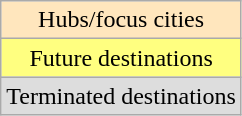<table class="wikitable">
<tr>
<td style="background-color: #FFE6BD" align=center>Hubs/focus cities </td>
</tr>
<tr>
<td style="background:#FFFF80" align=center>Future destinations </td>
</tr>
<tr>
<td style="background:#DDDDDD" align=center>Terminated destinations </td>
</tr>
</table>
